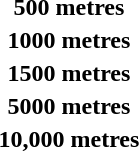<table>
<tr>
<th scope="row">500 metres <br></th>
<td></td>
<td></td>
<td></td>
</tr>
<tr>
<th scope="row">1000 metres <br></th>
<td></td>
<td></td>
<td></td>
</tr>
<tr>
<th scope="row">1500 metres <br></th>
<td></td>
<td></td>
<td></td>
</tr>
<tr>
<th scope="row">5000 metres <br></th>
<td></td>
<td></td>
<td></td>
</tr>
<tr>
<th scope="row">10,000 metres <br></th>
<td></td>
<td></td>
<td></td>
</tr>
</table>
